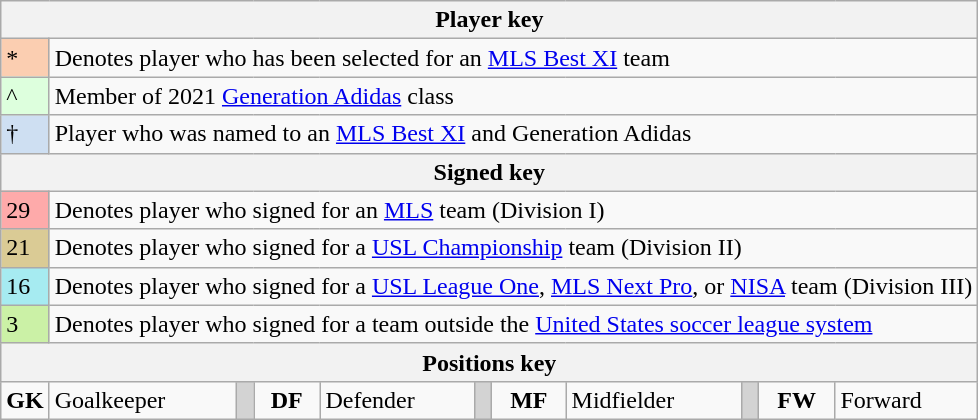<table class="wikitable">
<tr>
<th colspan="11">Player key</th>
</tr>
<tr>
<td scope="row" style="background:#FBCEB1;">*</td>
<td colspan="11">Denotes player who has been selected for an <a href='#'>MLS Best XI</a> team</td>
</tr>
<tr>
<td scope="row" style="background:#ddffdd;">^</td>
<td colspan="11">Member of 2021 <a href='#'>Generation Adidas</a> class</td>
</tr>
<tr>
<td scope="row" style="background:#cedff2;">†</td>
<td colspan="11">Player who was named to an <a href='#'>MLS Best XI</a> and Generation Adidas</td>
</tr>
<tr>
<th colspan="11">Signed key</th>
</tr>
<tr>
<td scope="row" style="background:#FEAAAA;">29</td>
<td colspan="11">Denotes player who signed for an <a href='#'>MLS</a> team (Division I)</td>
</tr>
<tr>
<td scope="row" style="background:#DACB95;">21</td>
<td colspan="11">Denotes player who signed for a <a href='#'>USL Championship</a> team (Division II)</td>
</tr>
<tr>
<td scope="row" style="background:#A6EBF1;">16</td>
<td colspan="11">Denotes player who signed for a <a href='#'>USL League One</a>, <a href='#'>MLS Next Pro</a>, or <a href='#'>NISA</a> team (Division III)</td>
</tr>
<tr>
<td scope="row" style="background:#CBF1A6;">3</td>
<td colspan="11">Denotes player who signed for a team outside the <a href='#'>United States soccer league system</a></td>
</tr>
<tr>
<th colspan="11">Positions key</th>
</tr>
<tr>
<td style="text-align:center;"><strong>GK</strong></td>
<td style="text-align:left;">Goalkeeper</td>
<td style="background-color:lightgrey;"></td>
<td style="text-align:center;"><strong>DF</strong></td>
<td style="text-align:left;">Defender</td>
<td style="background-color:lightgrey;"></td>
<td style="text-align:center;"><strong>MF</strong></td>
<td style="text-align:left;">Midfielder</td>
<td style="background-color:lightgrey;"></td>
<td style="text-align:center;"><strong>FW</strong></td>
<td style="text-align:left;">Forward</td>
</tr>
</table>
